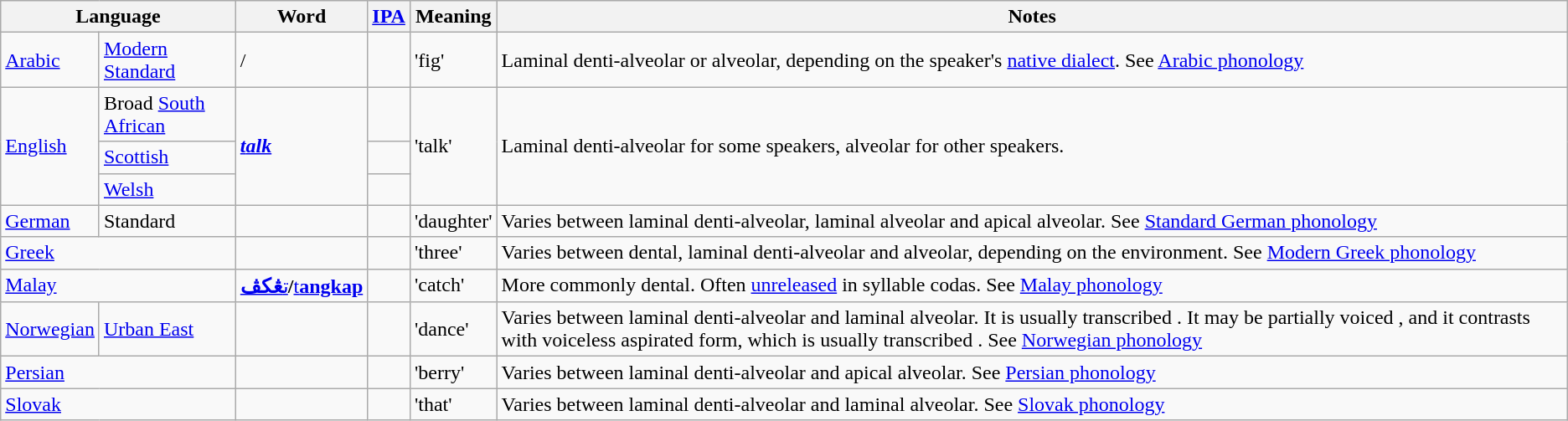<table class="wikitable">
<tr>
<th colspan="2">Language</th>
<th>Word</th>
<th><a href='#'>IPA</a></th>
<th>Meaning</th>
<th>Notes</th>
</tr>
<tr>
<td><a href='#'>Arabic</a></td>
<td><a href='#'>Modern Standard</a></td>
<td>/</td>
<td></td>
<td>'fig'</td>
<td>Laminal denti-alveolar or alveolar, depending on the speaker's <a href='#'>native dialect</a>. See <a href='#'>Arabic phonology</a></td>
</tr>
<tr>
<td rowspan="3"><a href='#'>English</a></td>
<td>Broad <a href='#'>South African</a></td>
<td rowspan="3"><a href='#'><strong><em>t<strong>alk<em></a></td>
<td></td>
<td rowspan="3">'talk'</td>
<td rowspan="3">Laminal denti-alveolar for some speakers, alveolar for other speakers.</td>
</tr>
<tr>
<td><a href='#'>Scottish</a></td>
<td></td>
</tr>
<tr>
<td><a href='#'>Welsh</a></td>
<td></td>
</tr>
<tr>
<td><a href='#'>German</a></td>
<td>Standard</td>
<td></td>
<td></td>
<td>'daughter'</td>
<td>Varies between laminal denti-alveolar, laminal alveolar and apical alveolar. See <a href='#'>Standard German phonology</a></td>
</tr>
<tr>
<td colspan="2"><a href='#'>Greek</a></td>
<td></td>
<td></td>
<td>'three'</td>
<td>Varies between dental, laminal denti-alveolar and alveolar, depending on the environment. See <a href='#'>Modern Greek phonology</a></td>
</tr>
<tr>
<td colspan="2"><a href='#'>Malay</a></td>
<td><a href='#'></strong>ت<strong>ڠکڤ</a></em>/<a href='#'></strong>t<strong>angkap</a><em></td>
<td></td>
<td>'catch'</td>
<td>More commonly dental. Often <a href='#'>unreleased</a> in syllable codas. See <a href='#'>Malay phonology</a></td>
</tr>
<tr>
<td><a href='#'>Norwegian</a></td>
<td><a href='#'>Urban East</a></td>
<td></td>
<td></td>
<td>'dance'</td>
<td>Varies between laminal denti-alveolar and laminal alveolar. It is usually transcribed . It may be partially voiced , and it contrasts with voiceless aspirated form, which is usually transcribed . See <a href='#'>Norwegian phonology</a></td>
</tr>
<tr>
<td colspan="2"><a href='#'>Persian</a></td>
<td></td>
<td></td>
<td>'berry'</td>
<td>Varies between laminal denti-alveolar and apical alveolar. See <a href='#'>Persian phonology</a></td>
</tr>
<tr>
<td colspan="2"><a href='#'>Slovak</a></td>
<td></td>
<td></td>
<td>'that'</td>
<td>Varies between laminal denti-alveolar and laminal alveolar. See <a href='#'>Slovak phonology</a></td>
</tr>
</table>
